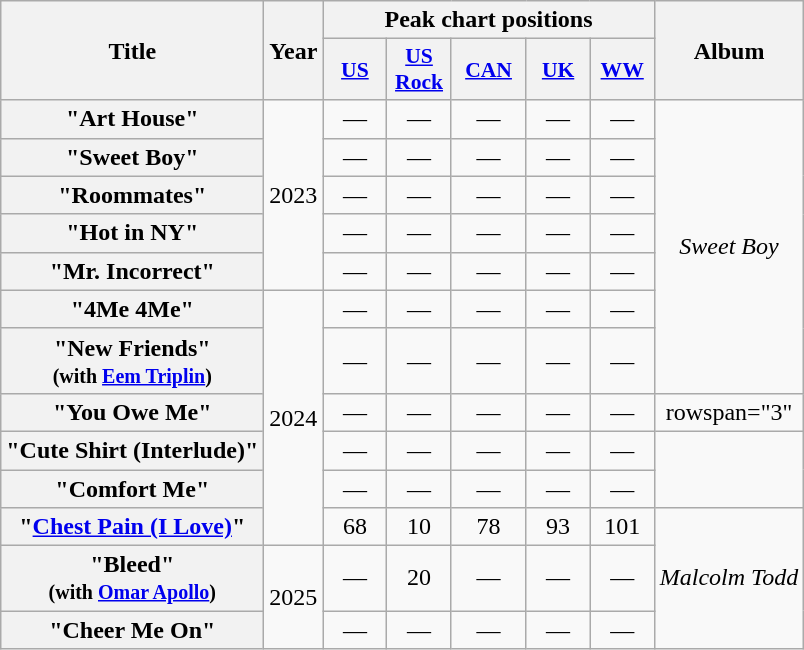<table class="wikitable plainrowheaders" style="text-align:center;">
<tr>
<th scope="col" rowspan="2">Title</th>
<th scope="col" rowspan="2">Year</th>
<th scope="col" colspan="5">Peak chart positions</th>
<th scope="col" rowspan="2">Album</th>
</tr>
<tr>
<th scope="col" style="width:2.5em;font-size:90%;"><a href='#'>US</a><br></th>
<th scope="col" style="width:2.5em;font-size:90%;"><a href='#'>US<br>Rock</a><br></th>
<th scope="col" style="width:3em;font-size:90%;"><a href='#'>CAN</a><br></th>
<th scope="col" style="width:2.5em;font-size:90%;"><a href='#'>UK</a><br></th>
<th scope="col" style="width:2.5em;font-size:90%;"><a href='#'>WW</a><br></th>
</tr>
<tr>
<th scope="row">"Art House"</th>
<td rowspan="5">2023</td>
<td>—</td>
<td>—</td>
<td>—</td>
<td>—</td>
<td>—</td>
<td rowspan="7"><em>Sweet Boy</em></td>
</tr>
<tr>
<th scope="row">"Sweet Boy"</th>
<td>—</td>
<td>—</td>
<td>—</td>
<td>—</td>
<td>—</td>
</tr>
<tr>
<th scope="row">"Roommates"</th>
<td>—</td>
<td>—</td>
<td>—</td>
<td>—</td>
<td>—</td>
</tr>
<tr>
<th scope="row">"Hot in NY"</th>
<td>—</td>
<td>—</td>
<td>—</td>
<td>—</td>
<td>—</td>
</tr>
<tr>
<th scope="row">"Mr. Incorrect"</th>
<td>—</td>
<td>—</td>
<td>—</td>
<td>—</td>
<td>—</td>
</tr>
<tr>
<th scope="row">"4Me 4Me"</th>
<td rowspan="6">2024</td>
<td>—</td>
<td>—</td>
<td>—</td>
<td>—</td>
<td>—</td>
</tr>
<tr>
<th scope="row">"New Friends" <br><small>(with <a href='#'>Eem Triplin</a>)</small></th>
<td>—</td>
<td>—</td>
<td>—</td>
<td>—</td>
<td>—</td>
</tr>
<tr>
<th scope="row">"You Owe Me"</th>
<td>—</td>
<td>—</td>
<td>—</td>
<td>—</td>
<td>—</td>
<td>rowspan="3" </td>
</tr>
<tr>
<th scope="row">"Cute Shirt (Interlude)"</th>
<td>—</td>
<td>—</td>
<td>—</td>
<td>—</td>
<td>—</td>
</tr>
<tr>
<th scope="row">"Comfort Me"</th>
<td>—</td>
<td>—</td>
<td>—</td>
<td>—</td>
<td>—</td>
</tr>
<tr>
<th scope="row">"<a href='#'>Chest Pain (I Love)</a>"</th>
<td>68</td>
<td>10</td>
<td>78</td>
<td>93</td>
<td>101</td>
<td rowspan="3"><em>Malcolm Todd</em></td>
</tr>
<tr>
<th scope="row">"Bleed" <br><small>(with <a href='#'>Omar Apollo</a>)</small></th>
<td rowspan="2">2025</td>
<td>—</td>
<td>20</td>
<td>—</td>
<td>—</td>
<td>—</td>
</tr>
<tr>
<th scope="row">"Cheer Me On"</th>
<td>—</td>
<td>—</td>
<td>—</td>
<td>—</td>
<td>—</td>
</tr>
</table>
